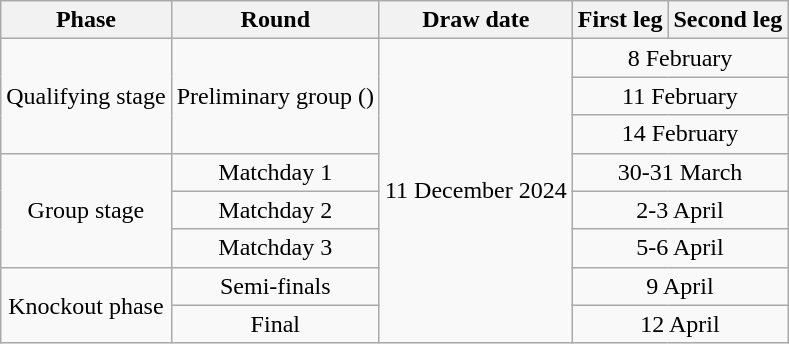<table class="wikitable" style="text-align:center">
<tr>
<th>Phase</th>
<th>Round</th>
<th>Draw date</th>
<th>First leg</th>
<th>Second leg</th>
</tr>
<tr>
<td rowspan=3>Qualifying stage</td>
<td rowspan=3>Preliminary group ()</td>
<td rowspan=8>11 December 2024</td>
<td colspan=2>8 February</td>
</tr>
<tr>
<td colspan=2>11 February</td>
</tr>
<tr>
<td colspan=2>14 February</td>
</tr>
<tr>
<td rowspan=3>Group stage</td>
<td>Matchday 1</td>
<td colspan=2>30-31 March</td>
</tr>
<tr>
<td>Matchday 2</td>
<td colspan=2>2-3 April</td>
</tr>
<tr>
<td>Matchday 3</td>
<td colspan=2>5-6 April</td>
</tr>
<tr>
<td rowspan=2>Knockout phase</td>
<td>Semi-finals</td>
<td colspan=2>9 April</td>
</tr>
<tr>
<td>Final</td>
<td colspan=2>12 April</td>
</tr>
</table>
